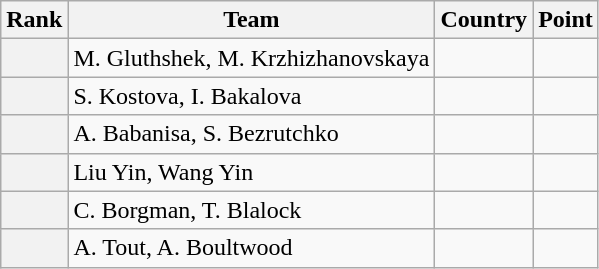<table class="wikitable sortable">
<tr>
<th>Rank</th>
<th>Team</th>
<th>Country</th>
<th>Point</th>
</tr>
<tr>
<th></th>
<td>M. Gluthshek, M. Krzhizhanovskaya</td>
<td></td>
<td></td>
</tr>
<tr>
<th></th>
<td>S. Kostova, I. Bakalova</td>
<td></td>
<td></td>
</tr>
<tr>
<th></th>
<td>A. Babanisa, S. Bezrutchko</td>
<td></td>
<td></td>
</tr>
<tr>
<th></th>
<td>Liu Yin, Wang Yin</td>
<td></td>
<td></td>
</tr>
<tr>
<th></th>
<td>C. Borgman, T. Blalock</td>
<td></td>
<td></td>
</tr>
<tr>
<th></th>
<td>A. Tout, A. Boultwood</td>
<td></td>
<td></td>
</tr>
</table>
